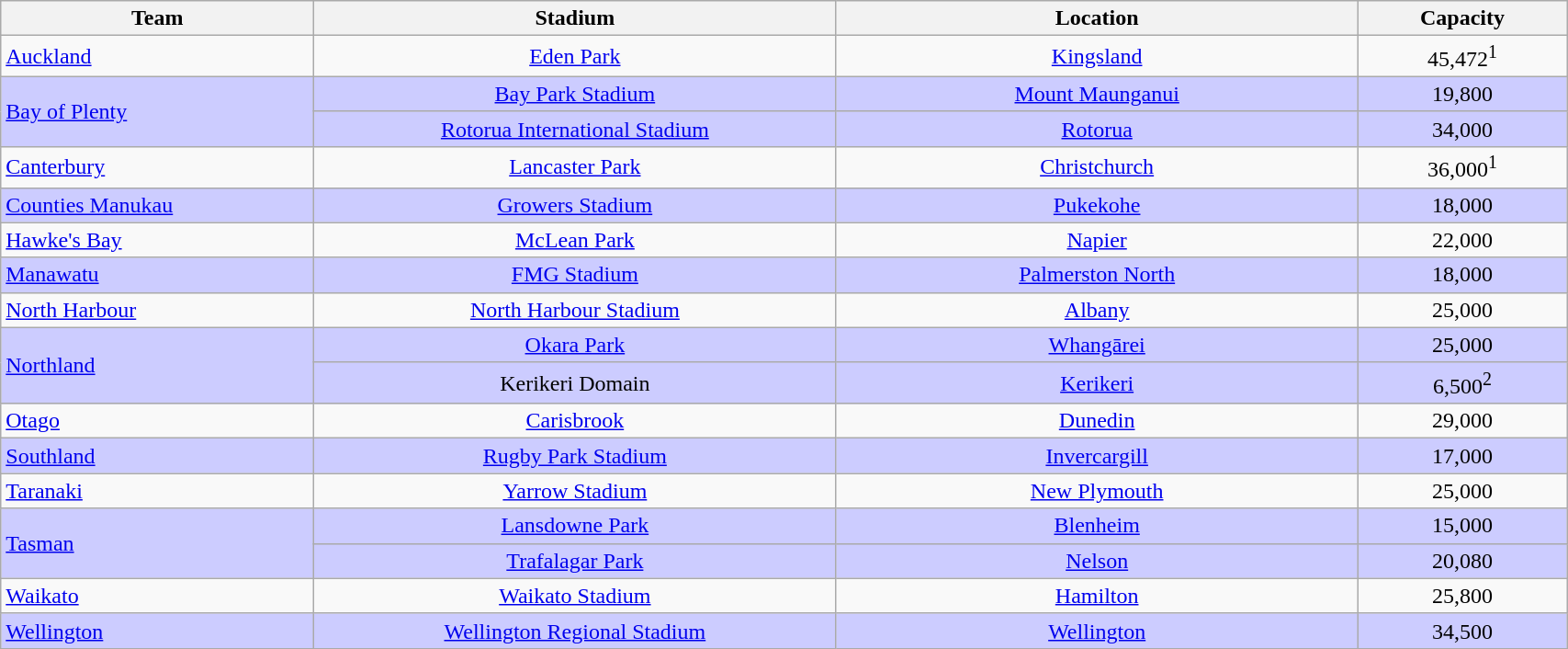<table class="wikitable" style="text-align:center" width=90%>
<tr>
<th width=15%>Team</th>
<th width=25%>Stadium</th>
<th width=25%>Location</th>
<th width=10%>Capacity</th>
</tr>
<tr>
<td align=left><a href='#'>Auckland</a></td>
<td><a href='#'>Eden Park</a></td>
<td><a href='#'>Kingsland</a></td>
<td>45,472<sup>1</sup></td>
</tr>
<tr>
<td align=left bgcolor=#ccccff rowspan=2><a href='#'>Bay of Plenty</a></td>
<td bgcolor=#ccccff><a href='#'>Bay Park Stadium</a></td>
<td bgcolor=#ccccff><a href='#'>Mount Maunganui</a></td>
<td bgcolor=#ccccff>19,800</td>
</tr>
<tr>
<td bgcolor=#ccccff><a href='#'>Rotorua International Stadium</a></td>
<td bgcolor=#ccccff><a href='#'>Rotorua</a></td>
<td bgcolor=#ccccff>34,000</td>
</tr>
<tr>
<td align=left><a href='#'>Canterbury</a></td>
<td><a href='#'>Lancaster Park</a></td>
<td><a href='#'>Christchurch</a></td>
<td>36,000<sup>1</sup></td>
</tr>
<tr>
<td align=left bgcolor=#ccccff><a href='#'>Counties Manukau</a></td>
<td bgcolor=#ccccff><a href='#'>Growers Stadium</a></td>
<td bgcolor=#ccccff><a href='#'>Pukekohe</a></td>
<td bgcolor=#ccccff>18,000</td>
</tr>
<tr>
<td align=left><a href='#'>Hawke's Bay</a></td>
<td><a href='#'>McLean Park</a></td>
<td><a href='#'>Napier</a></td>
<td>22,000</td>
</tr>
<tr>
<td align=left bgcolor=#ccccff><a href='#'>Manawatu</a></td>
<td bgcolor=#ccccff><a href='#'>FMG Stadium</a></td>
<td bgcolor=#ccccff><a href='#'>Palmerston North</a></td>
<td bgcolor=#ccccff>18,000</td>
</tr>
<tr>
<td align=left><a href='#'>North Harbour</a></td>
<td><a href='#'>North Harbour Stadium</a></td>
<td><a href='#'>Albany</a></td>
<td>25,000</td>
</tr>
<tr>
<td align=left bgcolor=#ccccff rowspan=2><a href='#'>Northland</a></td>
<td bgcolor=#ccccff><a href='#'>Okara Park</a></td>
<td bgcolor=#ccccff><a href='#'>Whangārei</a></td>
<td bgcolor=#ccccff>25,000</td>
</tr>
<tr>
<td bgcolor=#ccccff>Kerikeri Domain</td>
<td bgcolor=#ccccff><a href='#'>Kerikeri</a></td>
<td bgcolor=#ccccff>6,500<sup>2</sup></td>
</tr>
<tr>
<td align=left><a href='#'>Otago</a></td>
<td><a href='#'>Carisbrook</a></td>
<td><a href='#'>Dunedin</a></td>
<td>29,000</td>
</tr>
<tr>
<td align=left bgcolor=#ccccff><a href='#'>Southland</a></td>
<td bgcolor=#ccccff><a href='#'>Rugby Park Stadium</a></td>
<td bgcolor=#ccccff><a href='#'>Invercargill</a></td>
<td bgcolor=#ccccff>17,000</td>
</tr>
<tr>
<td align=left><a href='#'>Taranaki</a></td>
<td><a href='#'>Yarrow Stadium</a></td>
<td><a href='#'>New Plymouth</a></td>
<td>25,000</td>
</tr>
<tr>
<td align=left bgcolor=#ccccff rowspan=2><a href='#'>Tasman</a></td>
<td bgcolor=#ccccff><a href='#'>Lansdowne Park</a></td>
<td bgcolor=#ccccff><a href='#'>Blenheim</a></td>
<td bgcolor=#ccccff>15,000</td>
</tr>
<tr>
<td bgcolor=#ccccff><a href='#'>Trafalagar Park</a></td>
<td bgcolor=#ccccff><a href='#'>Nelson</a></td>
<td bgcolor=#ccccff>20,080</td>
</tr>
<tr>
<td align=left><a href='#'>Waikato</a></td>
<td><a href='#'>Waikato Stadium</a></td>
<td><a href='#'>Hamilton</a></td>
<td>25,800</td>
</tr>
<tr>
<td align=left bgcolor=#ccccff><a href='#'>Wellington</a></td>
<td bgcolor=#ccccff><a href='#'>Wellington Regional Stadium</a></td>
<td bgcolor=#ccccff><a href='#'>Wellington</a></td>
<td bgcolor=#ccccff>34,500</td>
</tr>
</table>
